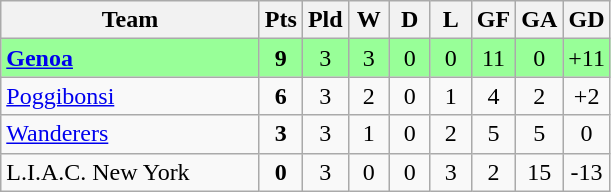<table class=wikitable style="text-align:center">
<tr>
<th width=165>Team</th>
<th width=20>Pts</th>
<th width=20>Pld</th>
<th width=20>W</th>
<th width=20>D</th>
<th width=20>L</th>
<th width=20>GF</th>
<th width=20>GA</th>
<th width=20>GD</th>
</tr>
<tr |- align=center style="background:#98FF98;">
<td style="text-align:left"> <strong><a href='#'>Genoa</a></strong></td>
<td><strong>9</strong></td>
<td>3</td>
<td>3</td>
<td>0</td>
<td>0</td>
<td>11</td>
<td>0</td>
<td>+11</td>
</tr>
<tr>
<td style="text-align:left"> <a href='#'>Poggibonsi</a></td>
<td><strong>6</strong></td>
<td>3</td>
<td>2</td>
<td>0</td>
<td>1</td>
<td>4</td>
<td>2</td>
<td>+2</td>
</tr>
<tr>
<td style="text-align:left"> <a href='#'>Wanderers</a></td>
<td><strong>3</strong></td>
<td>3</td>
<td>1</td>
<td>0</td>
<td>2</td>
<td>5</td>
<td>5</td>
<td>0</td>
</tr>
<tr>
<td style="text-align:left"> L.I.A.C. New York</td>
<td><strong>0</strong></td>
<td>3</td>
<td>0</td>
<td>0</td>
<td>3</td>
<td>2</td>
<td>15</td>
<td>-13</td>
</tr>
</table>
